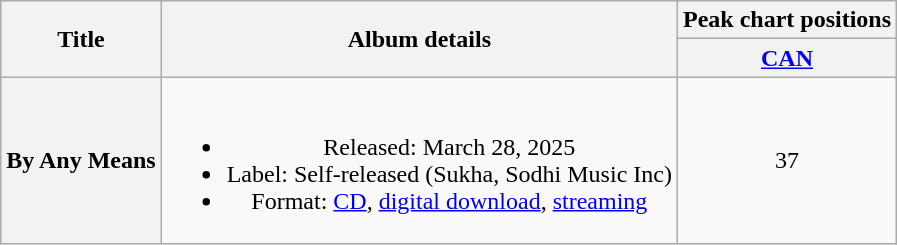<table class="wikitable plainrowheaders" style="text-align:center;">
<tr>
<th rowspan="2">Title</th>
<th rowspan="2">Album details</th>
<th>Peak chart positions</th>
</tr>
<tr>
<th><a href='#'>CAN</a></th>
</tr>
<tr>
<th scope="row">By Any Means</th>
<td><br><ul><li>Released: March 28, 2025</li><li>Label: Self-released (Sukha, Sodhi Music Inc)</li><li>Format: <a href='#'>CD</a>, <a href='#'>digital download</a>, <a href='#'>streaming</a></li></ul></td>
<td>37</td>
</tr>
</table>
